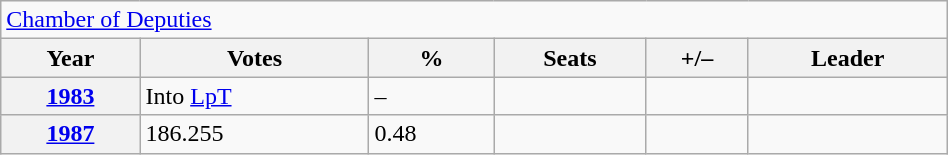<table class="wikitable" style="width:50%; border:1px #AAAAFF solid">
<tr>
<td colspan="6"><a href='#'>Chamber of Deputies</a></td>
</tr>
<tr>
<th>Year</th>
<th>Votes</th>
<th>%</th>
<th>Seats</th>
<th>+/–</th>
<th>Leader</th>
</tr>
<tr>
<th><a href='#'>1983</a></th>
<td>Into <a href='#'>LpT</a></td>
<td>–</td>
<td></td>
<td></td>
<td></td>
</tr>
<tr>
<th><a href='#'>1987</a></th>
<td>186.255</td>
<td>0.48</td>
<td></td>
<td></td>
<td></td>
</tr>
</table>
